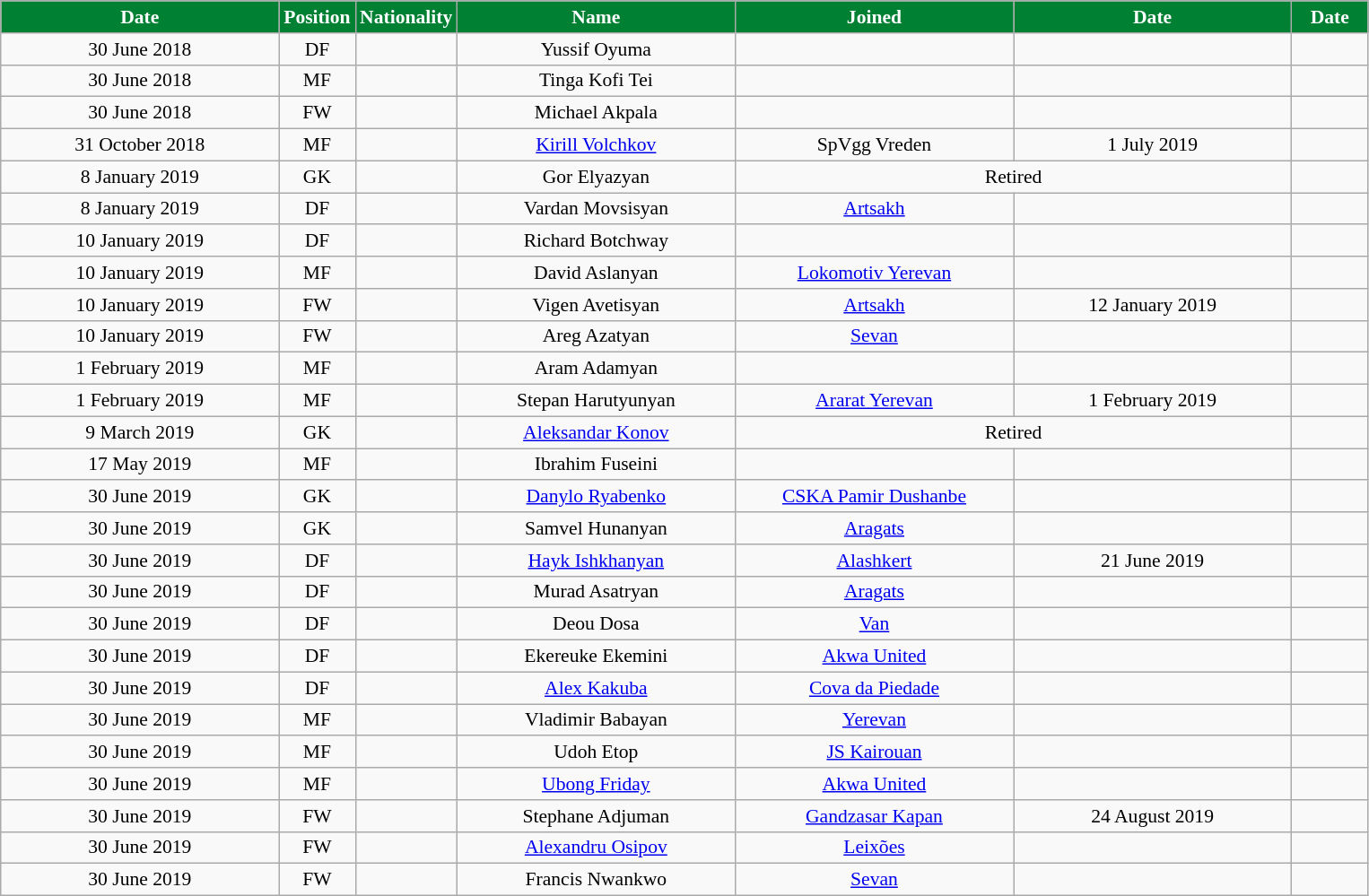<table class="wikitable"  style="text-align:center; font-size:90%; ">
<tr>
<th style="background:#008033; color:white; width:200px;">Date</th>
<th style="background:#008033; color:white; width:50px;">Position</th>
<th style="background:#008033; color:white; width:50px;">Nationality</th>
<th style="background:#008033; color:white; width:200px;">Name</th>
<th style="background:#008033; color:white; width:200px;">Joined</th>
<th style="background:#008033; color:white; width:200px;">Date</th>
<th style="background:#008033; color:white; width:50px;">Date</th>
</tr>
<tr>
<td>30 June 2018</td>
<td>DF</td>
<td></td>
<td>Yussif Oyuma</td>
<td></td>
<td></td>
<td></td>
</tr>
<tr>
<td>30 June 2018</td>
<td>MF</td>
<td></td>
<td>Tinga Kofi Tei</td>
<td></td>
<td></td>
<td></td>
</tr>
<tr>
<td>30 June 2018</td>
<td>FW</td>
<td></td>
<td>Michael Akpala</td>
<td></td>
<td></td>
<td></td>
</tr>
<tr>
<td>31 October 2018</td>
<td>MF</td>
<td></td>
<td><a href='#'>Kirill Volchkov</a></td>
<td>SpVgg Vreden</td>
<td>1 July 2019</td>
<td></td>
</tr>
<tr>
<td>8 January 2019</td>
<td>GK</td>
<td></td>
<td>Gor Elyazyan</td>
<td colspan="2">Retired</td>
<td></td>
</tr>
<tr>
<td>8 January 2019</td>
<td>DF</td>
<td></td>
<td>Vardan Movsisyan</td>
<td><a href='#'>Artsakh</a></td>
<td></td>
<td></td>
</tr>
<tr>
<td>10 January 2019</td>
<td>DF</td>
<td></td>
<td>Richard Botchway</td>
<td></td>
<td></td>
<td></td>
</tr>
<tr>
<td>10 January 2019</td>
<td>MF</td>
<td></td>
<td>David Aslanyan</td>
<td><a href='#'>Lokomotiv Yerevan</a></td>
<td></td>
<td></td>
</tr>
<tr>
<td>10 January 2019</td>
<td>FW</td>
<td></td>
<td>Vigen Avetisyan</td>
<td><a href='#'>Artsakh</a></td>
<td>12 January 2019</td>
<td></td>
</tr>
<tr>
<td>10 January 2019</td>
<td>FW</td>
<td></td>
<td>Areg Azatyan</td>
<td><a href='#'>Sevan</a></td>
<td></td>
<td></td>
</tr>
<tr>
<td>1 February 2019</td>
<td>MF</td>
<td></td>
<td>Aram Adamyan</td>
<td></td>
<td></td>
<td></td>
</tr>
<tr>
<td>1 February 2019</td>
<td>MF</td>
<td></td>
<td>Stepan Harutyunyan</td>
<td><a href='#'>Ararat Yerevan</a></td>
<td>1 February 2019</td>
<td></td>
</tr>
<tr>
<td>9 March 2019</td>
<td>GK</td>
<td></td>
<td><a href='#'>Aleksandar Konov</a></td>
<td colspan="2">Retired</td>
<td></td>
</tr>
<tr>
<td>17 May 2019</td>
<td>MF</td>
<td></td>
<td>Ibrahim Fuseini</td>
<td></td>
<td></td>
<td></td>
</tr>
<tr>
<td>30 June 2019</td>
<td>GK</td>
<td></td>
<td><a href='#'>Danylo Ryabenko</a></td>
<td><a href='#'>CSKA Pamir Dushanbe</a></td>
<td></td>
<td></td>
</tr>
<tr>
<td>30 June 2019</td>
<td>GK</td>
<td></td>
<td>Samvel Hunanyan</td>
<td><a href='#'>Aragats</a></td>
<td></td>
<td></td>
</tr>
<tr>
<td>30 June 2019</td>
<td>DF</td>
<td></td>
<td><a href='#'>Hayk Ishkhanyan</a></td>
<td><a href='#'>Alashkert</a></td>
<td>21 June 2019</td>
<td></td>
</tr>
<tr>
<td>30 June 2019</td>
<td>DF</td>
<td></td>
<td>Murad Asatryan</td>
<td><a href='#'>Aragats</a></td>
<td></td>
<td></td>
</tr>
<tr>
<td>30 June 2019</td>
<td>DF</td>
<td></td>
<td>Deou Dosa</td>
<td><a href='#'>Van</a></td>
<td></td>
<td></td>
</tr>
<tr>
<td>30 June 2019</td>
<td>DF</td>
<td></td>
<td>Ekereuke Ekemini</td>
<td><a href='#'>Akwa United</a></td>
<td></td>
<td></td>
</tr>
<tr>
<td>30 June 2019</td>
<td>DF</td>
<td></td>
<td><a href='#'>Alex Kakuba</a></td>
<td><a href='#'>Cova da Piedade</a></td>
<td></td>
<td></td>
</tr>
<tr>
<td>30 June 2019</td>
<td>MF</td>
<td></td>
<td>Vladimir Babayan</td>
<td><a href='#'>Yerevan</a></td>
<td></td>
<td></td>
</tr>
<tr>
<td>30 June 2019</td>
<td>MF</td>
<td></td>
<td>Udoh Etop</td>
<td><a href='#'>JS Kairouan</a></td>
<td></td>
<td></td>
</tr>
<tr>
<td>30 June 2019</td>
<td>MF</td>
<td></td>
<td><a href='#'>Ubong Friday</a></td>
<td><a href='#'>Akwa United</a></td>
<td></td>
<td></td>
</tr>
<tr>
<td>30 June 2019</td>
<td>FW</td>
<td></td>
<td>Stephane Adjuman</td>
<td><a href='#'>Gandzasar Kapan</a></td>
<td>24 August 2019</td>
<td></td>
</tr>
<tr>
<td>30 June 2019</td>
<td>FW</td>
<td></td>
<td><a href='#'>Alexandru Osipov</a></td>
<td><a href='#'>Leixões</a></td>
<td></td>
<td></td>
</tr>
<tr>
<td>30 June 2019</td>
<td>FW</td>
<td></td>
<td>Francis Nwankwo</td>
<td><a href='#'>Sevan</a></td>
<td></td>
<td></td>
</tr>
</table>
